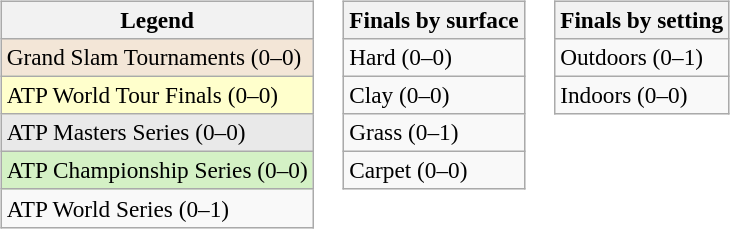<table>
<tr valign=top>
<td><br><table class=wikitable style=font-size:97%>
<tr>
<th>Legend</th>
</tr>
<tr style="background:#f3e6d7;">
<td>Grand Slam Tournaments (0–0)</td>
</tr>
<tr style="background:#ffc;">
<td>ATP World Tour Finals (0–0)</td>
</tr>
<tr style="background:#e9e9e9;">
<td>ATP Masters Series (0–0)</td>
</tr>
<tr style="background:#d4f1c5;">
<td>ATP Championship Series (0–0)</td>
</tr>
<tr>
<td>ATP World Series (0–1)</td>
</tr>
</table>
</td>
<td><br><table class=wikitable style=font-size:97%>
<tr>
<th>Finals by surface</th>
</tr>
<tr>
<td>Hard (0–0)</td>
</tr>
<tr>
<td>Clay (0–0)</td>
</tr>
<tr>
<td>Grass (0–1)</td>
</tr>
<tr>
<td>Carpet (0–0)</td>
</tr>
</table>
</td>
<td><br><table class=wikitable style=font-size:97%>
<tr>
<th>Finals by setting</th>
</tr>
<tr>
<td>Outdoors (0–1)</td>
</tr>
<tr>
<td>Indoors (0–0)</td>
</tr>
</table>
</td>
</tr>
</table>
